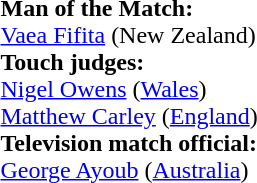<table style="width:50%">
<tr>
<td><br><strong>Man of the Match:</strong>
<br><a href='#'>Vaea Fifita</a> (New Zealand)<br><strong>Touch judges:</strong>
<br><a href='#'>Nigel Owens</a> (<a href='#'>Wales</a>)
<br><a href='#'>Matthew Carley</a> (<a href='#'>England</a>)
<br><strong>Television match official:</strong>
<br><a href='#'>George Ayoub</a> (<a href='#'>Australia</a>)</td>
</tr>
</table>
